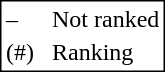<table style="border:1px solid black;">
<tr>
<td>–</td>
<td> </td>
<td>Not ranked</td>
</tr>
<tr>
<td>(#)</td>
<td> </td>
<td>Ranking</td>
</tr>
</table>
